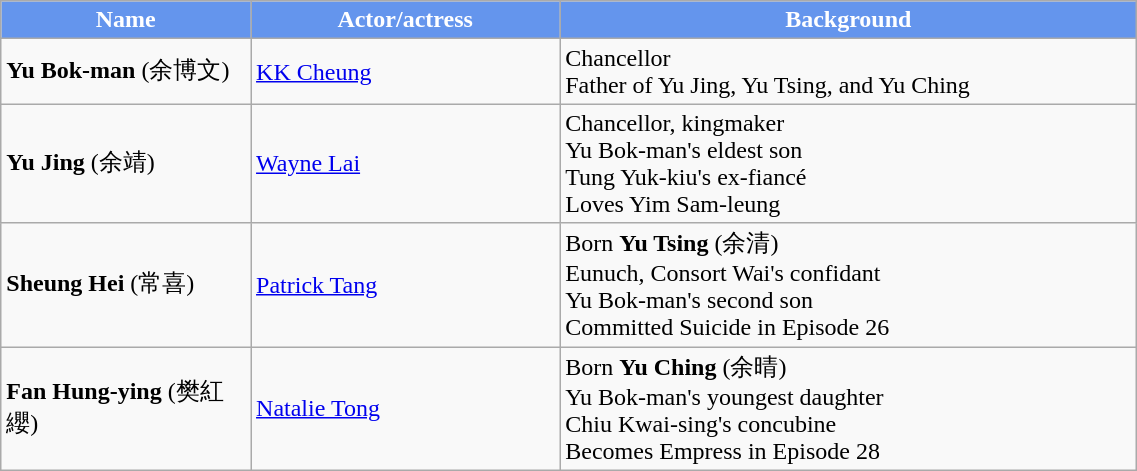<table class="wikitable" width="60%">
<tr style="background:cornflowerblue; color:white" align="center">
<td style="width:6%"><strong>Name</strong></td>
<td style="width:6%"><strong>Actor/actress</strong></td>
<td style="width:15%"><strong>Background</strong></td>
</tr>
<tr>
<td><strong>Yu Bok-man</strong> (余博文)</td>
<td><a href='#'>KK Cheung</a></td>
<td>Chancellor<br>Father of Yu Jing, Yu Tsing, and Yu Ching</td>
</tr>
<tr>
<td><strong>Yu Jing</strong> (余靖)</td>
<td><a href='#'>Wayne Lai</a></td>
<td>Chancellor, kingmaker<br>Yu Bok-man's eldest son<br>Tung Yuk-kiu's ex-fiancé<br>Loves Yim Sam-leung</td>
</tr>
<tr>
<td><strong>Sheung Hei</strong> (常喜)</td>
<td><a href='#'>Patrick Tang</a></td>
<td>Born <strong>Yu Tsing</strong> (余清)<br>Eunuch, Consort Wai's confidant<br>Yu Bok-man's second son<br>Committed Suicide in Episode 26</td>
</tr>
<tr>
<td><strong>Fan Hung-ying</strong> (樊紅纓)</td>
<td><a href='#'>Natalie Tong</a></td>
<td>Born <strong>Yu Ching</strong> (余晴)<br>Yu Bok-man's youngest daughter<br>Chiu Kwai-sing's concubine<br>Becomes Empress in Episode 28</td>
</tr>
</table>
